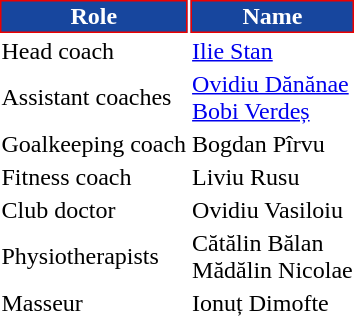<table class="toccolours">
<tr>
<th style="background:#17469e;color:#FFFFFF;border:1px solid #ec0000;">Role</th>
<th style="background:#17469e;color:#FFFFFF;border:1px solid #ec0000;">Name</th>
</tr>
<tr>
<td>Head coach</td>
<td> <a href='#'>Ilie Stan</a></td>
</tr>
<tr>
<td>Assistant coaches</td>
<td> <a href='#'>Ovidiu Dănănae</a> <br>  <a href='#'>Bobi Verdeș</a></td>
</tr>
<tr>
<td>Goalkeeping coach</td>
<td> Bogdan Pîrvu</td>
</tr>
<tr>
<td>Fitness coach</td>
<td> Liviu Rusu</td>
</tr>
<tr>
<td>Club doctor</td>
<td> Ovidiu Vasiloiu</td>
</tr>
<tr>
<td>Physiotherapists</td>
<td> Cătălin Bălan <br>  Mădălin Nicolae</td>
</tr>
<tr>
<td>Masseur</td>
<td> Ionuț Dimofte</td>
</tr>
</table>
